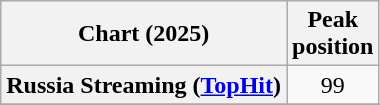<table class="wikitable plainrowheaders" style="text-align:center">
<tr>
<th scope="col">Chart (2025)</th>
<th scope="col">Peak<br>position</th>
</tr>
<tr>
<th scope="row">Russia Streaming (<a href='#'>TopHit</a>)</th>
<td>99</td>
</tr>
<tr>
</tr>
</table>
